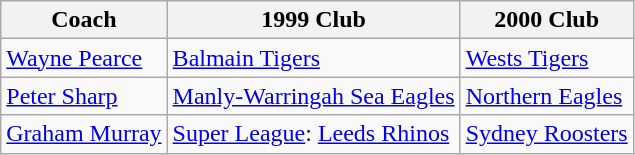<table class="wikitable sortable">
<tr>
<th>Coach</th>
<th>1999 Club</th>
<th>2000 Club</th>
</tr>
<tr>
<td><a href='#'>Wayne Pearce</a></td>
<td> <a href='#'>Balmain Tigers</a></td>
<td> <a href='#'>Wests Tigers</a></td>
</tr>
<tr>
<td data-sort-value="Sharp, Peter"><a href='#'>Peter Sharp</a></td>
<td> <a href='#'>Manly-Warringah Sea Eagles</a></td>
<td> <a href='#'>Northern Eagles</a></td>
</tr>
<tr>
<td data-sort-value="Murray, Graham"><a href='#'>Graham Murray</a></td>
<td> <a href='#'>Super League</a>: <a href='#'>Leeds Rhinos</a></td>
<td> <a href='#'>Sydney Roosters</a></td>
</tr>
</table>
